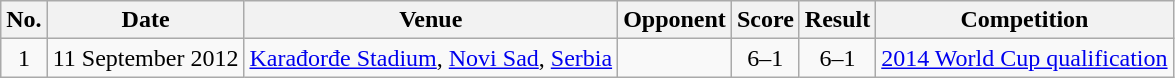<table class="wikitable sortable">
<tr>
<th scope="col">No.</th>
<th scope="col">Date</th>
<th scope="col">Venue</th>
<th scope="col">Opponent</th>
<th scope="col">Score</th>
<th scope="col">Result</th>
<th scope="col">Competition</th>
</tr>
<tr>
<td align="center">1</td>
<td>11 September 2012</td>
<td><a href='#'>Karađorđe Stadium</a>, <a href='#'>Novi Sad</a>, <a href='#'>Serbia</a></td>
<td></td>
<td align="center">6–1</td>
<td align="center">6–1</td>
<td><a href='#'>2014 World Cup qualification</a></td>
</tr>
</table>
